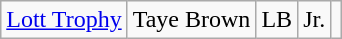<table class="wikitable">
<tr align="center">
<td><a href='#'>Lott Trophy</a></td>
<td>Taye Brown</td>
<td>LB</td>
<td>Jr.</td>
<td></td>
</tr>
</table>
